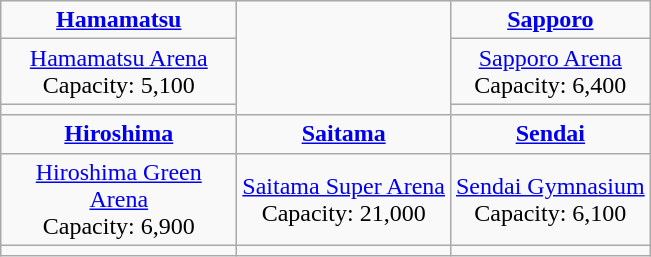<table class="wikitable" style="text-align:center;">
<tr>
<td width="150"><strong><a href='#'>Hamamatsu</a></strong></td>
<td rowspan=3></td>
<td><strong><a href='#'>Sapporo</a></strong></td>
</tr>
<tr>
<td><a href='#'>Hamamatsu Arena</a><br>Capacity: 5,100</td>
<td><a href='#'>Sapporo Arena</a><br>Capacity: 6,400</td>
</tr>
<tr>
<td></td>
<td></td>
</tr>
<tr>
<td><strong><a href='#'>Hiroshima</a></strong></td>
<td><strong><a href='#'>Saitama</a></strong></td>
<td><strong><a href='#'>Sendai</a></strong></td>
</tr>
<tr>
<td><a href='#'>Hiroshima Green Arena</a><br>Capacity: 6,900</td>
<td><a href='#'>Saitama Super Arena</a><br>Capacity: 21,000</td>
<td><a href='#'>Sendai Gymnasium</a><br>Capacity: 6,100</td>
</tr>
<tr>
<td></td>
<td></td>
<td></td>
</tr>
</table>
